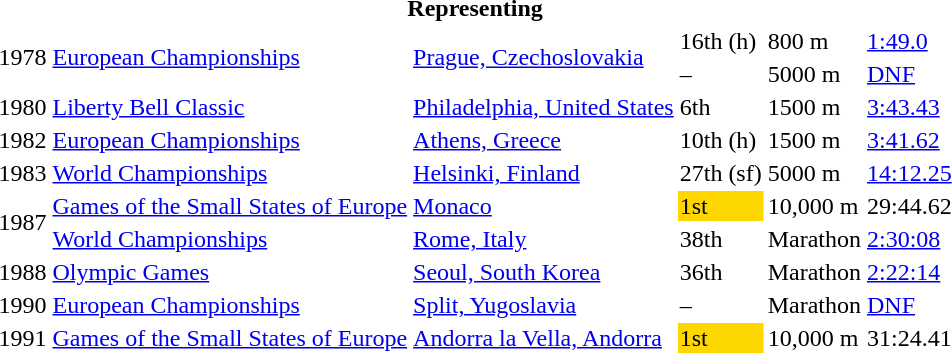<table>
<tr>
<th colspan="6">Representing </th>
</tr>
<tr>
<td rowspan=2>1978</td>
<td rowspan=2><a href='#'>European Championships</a></td>
<td rowspan=2><a href='#'>Prague, Czechoslovakia</a></td>
<td>16th (h)</td>
<td>800 m</td>
<td><a href='#'>1:49.0</a></td>
</tr>
<tr>
<td>–</td>
<td>5000 m</td>
<td><a href='#'>DNF</a></td>
</tr>
<tr>
<td>1980</td>
<td><a href='#'>Liberty Bell Classic</a></td>
<td><a href='#'>Philadelphia, United States</a></td>
<td>6th</td>
<td>1500 m</td>
<td><a href='#'>3:43.43</a></td>
</tr>
<tr>
<td>1982</td>
<td><a href='#'>European Championships</a></td>
<td><a href='#'>Athens, Greece</a></td>
<td>10th (h)</td>
<td>1500 m</td>
<td><a href='#'>3:41.62</a></td>
</tr>
<tr>
<td>1983</td>
<td><a href='#'>World Championships</a></td>
<td><a href='#'>Helsinki, Finland</a></td>
<td>27th (sf)</td>
<td>5000 m</td>
<td><a href='#'>14:12.25</a></td>
</tr>
<tr>
<td rowspan=2>1987</td>
<td><a href='#'>Games of the Small States of Europe</a></td>
<td><a href='#'>Monaco</a></td>
<td bgcolor=gold>1st</td>
<td>10,000 m</td>
<td>29:44.62</td>
</tr>
<tr>
<td><a href='#'>World Championships</a></td>
<td><a href='#'>Rome, Italy</a></td>
<td>38th</td>
<td>Marathon</td>
<td><a href='#'>2:30:08</a></td>
</tr>
<tr>
<td>1988</td>
<td><a href='#'>Olympic Games</a></td>
<td><a href='#'>Seoul, South Korea</a></td>
<td>36th</td>
<td>Marathon</td>
<td><a href='#'>2:22:14</a></td>
</tr>
<tr>
<td>1990</td>
<td><a href='#'>European Championships</a></td>
<td><a href='#'>Split, Yugoslavia</a></td>
<td>–</td>
<td>Marathon</td>
<td><a href='#'>DNF</a></td>
</tr>
<tr>
<td>1991</td>
<td><a href='#'>Games of the Small States of Europe</a></td>
<td><a href='#'>Andorra la Vella, Andorra</a></td>
<td bgcolor=gold>1st</td>
<td>10,000 m</td>
<td>31:24.41</td>
</tr>
</table>
